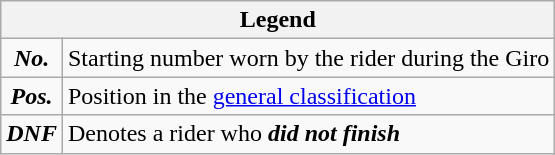<table class="wikitable">
<tr>
<th colspan=2>Legend</th>
</tr>
<tr>
<td align=center><strong><em>No.</em></strong></td>
<td>Starting number worn by the rider during the Giro</td>
</tr>
<tr>
<td align=center><strong><em>Pos.</em></strong></td>
<td>Position in the <a href='#'>general classification</a></td>
</tr>
<tr>
<td align=center><strong><em>DNF</em></strong></td>
<td>Denotes a rider who <strong><em>did not finish</em></strong></td>
</tr>
</table>
